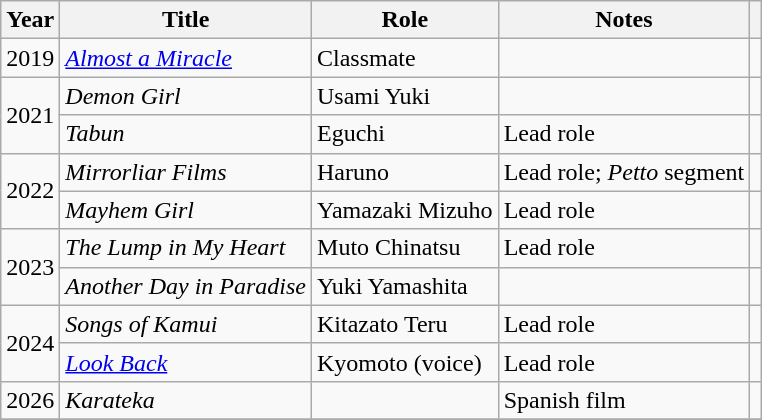<table class="wikitable sortable">
<tr>
<th>Year</th>
<th>Title</th>
<th>Role</th>
<th class="unsortable">Notes</th>
<th class="unsortable"></th>
</tr>
<tr>
<td>2019</td>
<td><em><a href='#'>Almost a Miracle</a></em></td>
<td>Classmate</td>
<td></td>
<td></td>
</tr>
<tr>
<td rowspan=2>2021</td>
<td><em>Demon Girl</em></td>
<td>Usami Yuki</td>
<td></td>
<td></td>
</tr>
<tr>
<td><em>Tabun</em></td>
<td>Eguchi</td>
<td>Lead role</td>
<td></td>
</tr>
<tr>
<td rowspan=2>2022</td>
<td><em>Mirrorliar Films</em></td>
<td>Haruno</td>
<td>Lead role; <em>Petto</em> segment</td>
<td></td>
</tr>
<tr>
<td><em>Mayhem Girl</em></td>
<td>Yamazaki Mizuho</td>
<td>Lead role</td>
<td></td>
</tr>
<tr>
<td rowspan=2>2023</td>
<td><em>The Lump in My Heart</em></td>
<td>Muto Chinatsu</td>
<td>Lead role</td>
<td></td>
</tr>
<tr>
<td><em>Another Day in Paradise</em></td>
<td>Yuki Yamashita</td>
<td></td>
<td></td>
</tr>
<tr>
<td rowspan=2>2024</td>
<td><em>Songs of Kamui</em></td>
<td>Kitazato Teru</td>
<td>Lead role</td>
<td></td>
</tr>
<tr>
<td><em><a href='#'>Look Back</a></em></td>
<td>Kyomoto (voice)</td>
<td>Lead role</td>
<td></td>
</tr>
<tr>
<td>2026</td>
<td><em>Karateka</em></td>
<td></td>
<td>Spanish film</td>
<td></td>
</tr>
<tr>
</tr>
</table>
